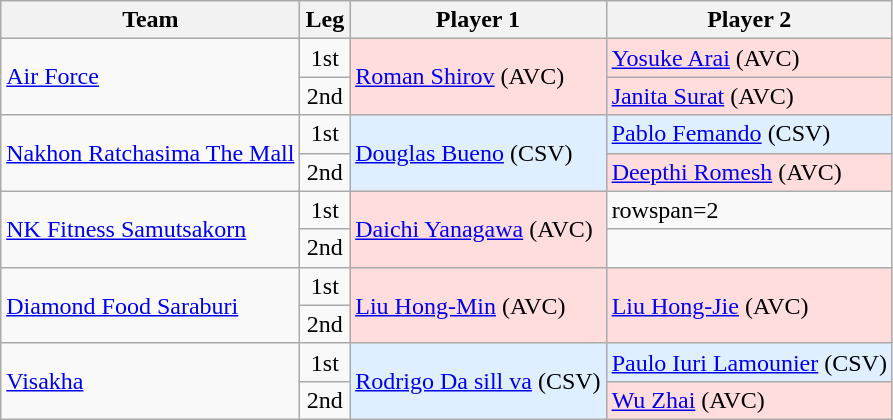<table class="wikitable sortable">
<tr>
<th>Team</th>
<th>Leg</th>
<th>Player 1</th>
<th>Player 2</th>
</tr>
<tr>
<td rowspan=2><a href='#'>Air Force</a></td>
<td align="center">1st</td>
<td bgcolor="#ffdddd" rowspan=2> <a href='#'>Roman Shirov</a> (AVC)</td>
<td bgcolor="#ffdddd"> <a href='#'>Yosuke Arai</a> (AVC) </td>
</tr>
<tr>
<td align="center">2nd</td>
<td bgcolor="#ffdddd">  <a href='#'>Janita Surat</a> (AVC) </td>
</tr>
<tr>
<td rowspan=2><a href='#'>Nakhon Ratchasima The Mall</a></td>
<td align="center">1st</td>
<td bgcolor="#dfefff" rowspan=2> <a href='#'>Douglas Bueno</a> (CSV)</td>
<td bgcolor="#dfefff"> <a href='#'>Pablo Femando</a> (CSV) </td>
</tr>
<tr>
<td align="center">2nd</td>
<td bgcolor="#ffdddd">  <a href='#'>Deepthi Romesh</a> (AVC) </td>
</tr>
<tr>
<td rowspan=2><a href='#'>NK Fitness Samutsakorn</a></td>
<td align="center">1st</td>
<td bgcolor="#ffdddd" rowspan=2> <a href='#'>Daichi Yanagawa</a> (AVC)</td>
<td>rowspan=2 </td>
</tr>
<tr>
<td align="center">2nd</td>
</tr>
<tr>
<td rowspan=2><a href='#'>Diamond Food Saraburi</a></td>
<td align="center">1st</td>
<td bgcolor="#ffdddd" rowspan=2> <a href='#'>Liu Hong-Min</a> (AVC)</td>
<td bgcolor="#ffdddd" rowspan=2> <a href='#'>Liu Hong-Jie</a> (AVC)</td>
</tr>
<tr>
<td align="center">2nd</td>
</tr>
<tr>
<td rowspan=2><a href='#'>Visakha</a></td>
<td align="center">1st</td>
<td bgcolor="#dfefff" rowspan=2> <a href='#'>Rodrigo Da sill va</a> (CSV)</td>
<td bgcolor="#dfefff"> <a href='#'>Paulo Iuri Lamounier</a> (CSV) </td>
</tr>
<tr>
<td align="center">2nd</td>
<td bgcolor="#ffdddd"> <a href='#'>Wu Zhai</a> (AVC) </td>
</tr>
</table>
